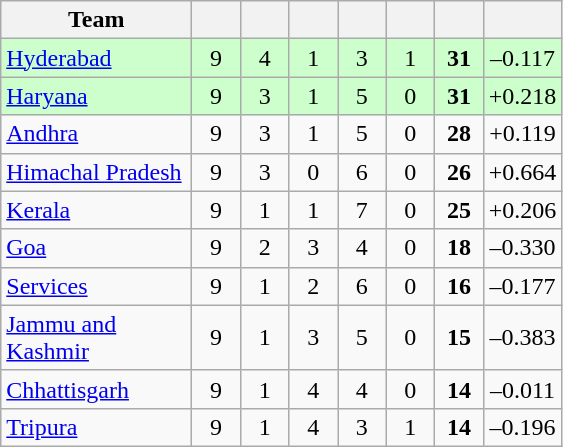<table class="wikitable" style="text-align:center">
<tr>
<th style="width:120px">Team</th>
<th style="width:25px"></th>
<th style="width:25px"></th>
<th style="width:25px"></th>
<th style="width:25px"></th>
<th style="width:25px"></th>
<th style="width:25px"></th>
<th style="width:40px;"></th>
</tr>
<tr style="background:#cfc;">
<td style="text-align:left"><a href='#'>Hyderabad</a></td>
<td>9</td>
<td>4</td>
<td>1</td>
<td>3</td>
<td>1</td>
<td><strong>31</strong></td>
<td>–0.117</td>
</tr>
<tr style="background:#cfc;">
<td style="text-align:left"><a href='#'>Haryana</a></td>
<td>9</td>
<td>3</td>
<td>1</td>
<td>5</td>
<td>0</td>
<td><strong>31</strong></td>
<td>+0.218</td>
</tr>
<tr>
<td style="text-align:left"><a href='#'>Andhra</a></td>
<td>9</td>
<td>3</td>
<td>1</td>
<td>5</td>
<td>0</td>
<td><strong>28</strong></td>
<td>+0.119</td>
</tr>
<tr>
<td style="text-align:left"><a href='#'>Himachal Pradesh</a></td>
<td>9</td>
<td>3</td>
<td>0</td>
<td>6</td>
<td>0</td>
<td><strong>26</strong></td>
<td>+0.664</td>
</tr>
<tr>
<td style="text-align:left"><a href='#'>Kerala</a></td>
<td>9</td>
<td>1</td>
<td>1</td>
<td>7</td>
<td>0</td>
<td><strong>25</strong></td>
<td>+0.206</td>
</tr>
<tr>
<td style="text-align:left"><a href='#'>Goa</a></td>
<td>9</td>
<td>2</td>
<td>3</td>
<td>4</td>
<td>0</td>
<td><strong>18</strong></td>
<td>–0.330</td>
</tr>
<tr>
<td style="text-align:left"><a href='#'>Services</a></td>
<td>9</td>
<td>1</td>
<td>2</td>
<td>6</td>
<td>0</td>
<td><strong>16</strong></td>
<td>–0.177</td>
</tr>
<tr>
<td style="text-align:left"><a href='#'>Jammu and Kashmir</a></td>
<td>9</td>
<td>1</td>
<td>3</td>
<td>5</td>
<td>0</td>
<td><strong>15</strong></td>
<td>–0.383</td>
</tr>
<tr>
<td style="text-align:left"><a href='#'>Chhattisgarh</a></td>
<td>9</td>
<td>1</td>
<td>4</td>
<td>4</td>
<td>0</td>
<td><strong>14</strong></td>
<td>–0.011</td>
</tr>
<tr>
<td style="text-align:left"><a href='#'>Tripura</a></td>
<td>9</td>
<td>1</td>
<td>4</td>
<td>3</td>
<td>1</td>
<td><strong>14</strong></td>
<td>–0.196</td>
</tr>
</table>
